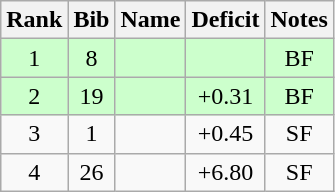<table class="wikitable" style="text-align:center;">
<tr>
<th>Rank</th>
<th>Bib</th>
<th>Name</th>
<th>Deficit</th>
<th>Notes</th>
</tr>
<tr bgcolor=ccffcc>
<td>1</td>
<td>8</td>
<td align=left></td>
<td></td>
<td>BF</td>
</tr>
<tr bgcolor=ccffcc>
<td>2</td>
<td>19</td>
<td align=left></td>
<td>+0.31</td>
<td>BF</td>
</tr>
<tr>
<td>3</td>
<td>1</td>
<td align=left></td>
<td>+0.45</td>
<td>SF</td>
</tr>
<tr>
<td>4</td>
<td>26</td>
<td align=left></td>
<td>+6.80</td>
<td>SF</td>
</tr>
</table>
